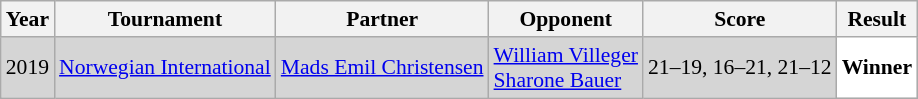<table class="sortable wikitable" style="font-size: 90%;">
<tr>
<th>Year</th>
<th>Tournament</th>
<th>Partner</th>
<th>Opponent</th>
<th>Score</th>
<th>Result</th>
</tr>
<tr style="background:#D5D5D5">
<td align="center">2019</td>
<td align="left"><a href='#'>Norwegian International</a></td>
<td align="left"> <a href='#'>Mads Emil Christensen</a></td>
<td align="left"> <a href='#'>William Villeger</a><br> <a href='#'>Sharone Bauer</a></td>
<td align="left">21–19, 16–21, 21–12</td>
<td style="text-align:left; background:white"> <strong>Winner</strong></td>
</tr>
</table>
